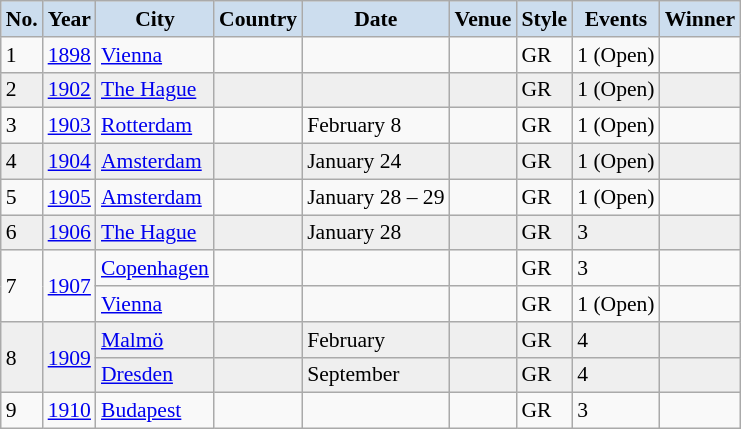<table class="wikitable" align="center" style="text-align:left; font-size:90%">
<tr>
<th style="background-color: #CCDDEE;">No.</th>
<th style="background-color: #CCDDEE;">Year</th>
<th style="background-color: #CCDDEE;">City</th>
<th style="background-color: #CCDDEE;">Country</th>
<th style="background-color: #CCDDEE;">Date</th>
<th style="background-color: #CCDDEE;">Venue</th>
<th style="background-color: #CCDDEE;">Style</th>
<th style="background-color: #CCDDEE;">Events</th>
<th style="background-color: #CCDDEE;">Winner</th>
</tr>
<tr>
<td>1</td>
<td><a href='#'>1898</a></td>
<td><a href='#'>Vienna</a></td>
<td></td>
<td></td>
<td></td>
<td>GR</td>
<td>1 (Open)</td>
<td></td>
</tr>
<tr bgcolor="efefef">
<td>2</td>
<td><a href='#'>1902</a></td>
<td><a href='#'>The Hague</a></td>
<td></td>
<td></td>
<td></td>
<td>GR</td>
<td>1 (Open)</td>
<td></td>
</tr>
<tr>
<td>3</td>
<td><a href='#'>1903</a></td>
<td><a href='#'>Rotterdam</a></td>
<td></td>
<td>February 8</td>
<td></td>
<td>GR</td>
<td>1 (Open)</td>
<td></td>
</tr>
<tr bgcolor="efefef">
<td>4</td>
<td><a href='#'>1904</a></td>
<td><a href='#'>Amsterdam</a></td>
<td></td>
<td>January 24</td>
<td></td>
<td>GR</td>
<td>1 (Open)</td>
<td></td>
</tr>
<tr>
<td>5</td>
<td><a href='#'>1905</a></td>
<td><a href='#'>Amsterdam</a></td>
<td></td>
<td>January 28 – 29</td>
<td></td>
<td>GR</td>
<td>1 (Open)</td>
<td></td>
</tr>
<tr bgcolor="efefef">
<td>6</td>
<td><a href='#'>1906</a></td>
<td><a href='#'>The Hague</a></td>
<td></td>
<td>January 28</td>
<td></td>
<td>GR</td>
<td>3</td>
<td></td>
</tr>
<tr>
<td rowspan=2>7</td>
<td rowspan=2><a href='#'>1907</a></td>
<td><a href='#'>Copenhagen</a></td>
<td></td>
<td></td>
<td></td>
<td>GR</td>
<td>3</td>
<td></td>
</tr>
<tr>
<td><a href='#'>Vienna</a></td>
<td></td>
<td></td>
<td></td>
<td>GR</td>
<td>1 (Open)</td>
<td></td>
</tr>
<tr bgcolor="efefef">
<td rowspan=2>8</td>
<td rowspan=2><a href='#'>1909</a></td>
<td><a href='#'>Malmö</a></td>
<td></td>
<td>February</td>
<td></td>
<td>GR</td>
<td>4</td>
<td></td>
</tr>
<tr bgcolor="efefef">
<td><a href='#'>Dresden</a></td>
<td></td>
<td>September</td>
<td></td>
<td>GR</td>
<td>4</td>
<td></td>
</tr>
<tr>
<td>9</td>
<td><a href='#'>1910</a></td>
<td><a href='#'>Budapest</a></td>
<td></td>
<td></td>
<td></td>
<td>GR</td>
<td>3</td>
<td></td>
</tr>
</table>
